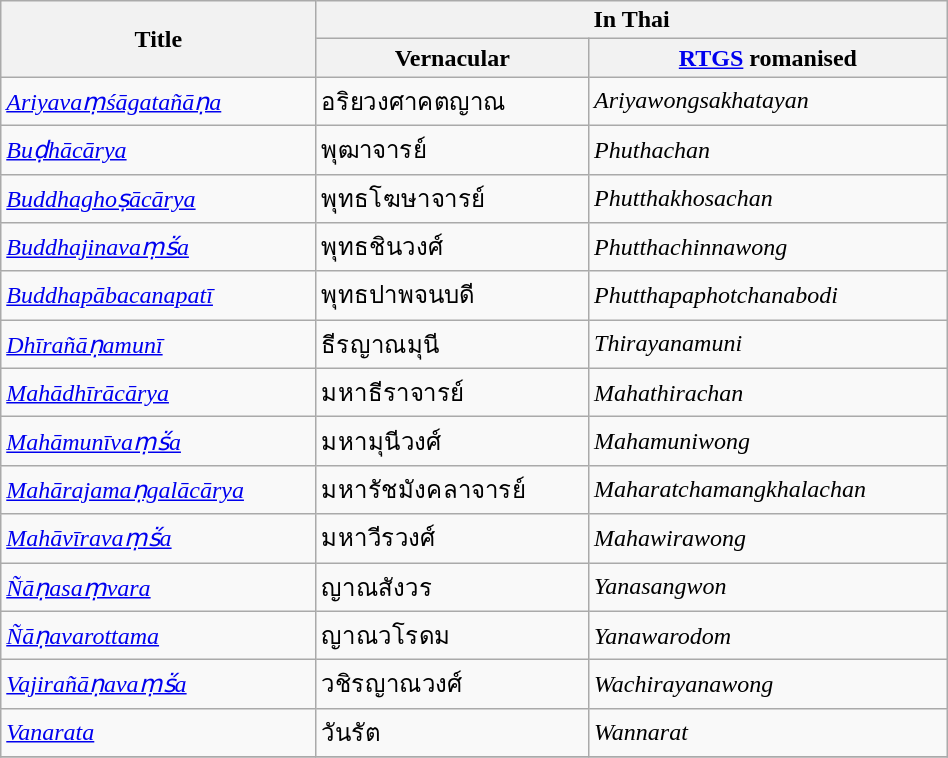<table class="wikitable" width="50%">
<tr>
<th rowspan="2">Title</th>
<th colspan="2">In Thai</th>
</tr>
<tr>
<th>Vernacular</th>
<th><a href='#'>RTGS</a> romanised</th>
</tr>
<tr>
<td><em><a href='#'>Ariyavaṃśāgatañāṇa</a></em></td>
<td>อริยวงศาคตญาณ</td>
<td><em>Ariyawongsakhatayan</em></td>
</tr>
<tr>
<td><em><a href='#'>Buḍhācārya</a></em></td>
<td>พุฒาจารย์</td>
<td><em>Phuthachan</em></td>
</tr>
<tr>
<td><em><a href='#'>Buddhaghoṣācārya</a></em></td>
<td>พุทธโฆษาจารย์</td>
<td><em>Phutthakhosachan</em></td>
</tr>
<tr>
<td><em><a href='#'>Buddhajinavaṃṥa</a></em></td>
<td>พุทธชินวงศ์</td>
<td><em>Phutthachinnawong</em></td>
</tr>
<tr>
<td><em><a href='#'>Buddhapābacanapatī</a></em></td>
<td>พุทธปาพจนบดี</td>
<td><em>Phutthapaphotchanabodi</em></td>
</tr>
<tr>
<td><em><a href='#'>Dhīrañāṇamunī</a></em></td>
<td>ธีรญาณมุนี</td>
<td><em>Thirayanamuni</em></td>
</tr>
<tr>
<td><em><a href='#'>Mahādhīrācārya</a></em></td>
<td>มหาธีราจารย์</td>
<td><em>Mahathirachan</em></td>
</tr>
<tr>
<td><em><a href='#'>Mahāmunīvaṃṥa</a></em></td>
<td>มหามุนีวงศ์</td>
<td><em>Mahamuniwong</em></td>
</tr>
<tr>
<td><em><a href='#'>Mahārajamaṇgalācārya</a></em></td>
<td>มหารัชมังคลาจารย์</td>
<td><em>Maharatchamangkhalachan</em></td>
</tr>
<tr>
<td><em><a href='#'>Mahāvīravaṃṥa</a></em></td>
<td>มหาวีรวงศ์</td>
<td><em>Mahawirawong</em></td>
</tr>
<tr>
<td><em><a href='#'>Ñāṇasaṃvara</a></em></td>
<td>ญาณสังวร</td>
<td><em>Yanasangwon</em></td>
</tr>
<tr>
<td><em><a href='#'>Ñāṇavarottama</a></em></td>
<td>ญาณวโรดม</td>
<td><em>Yanawarodom</em></td>
</tr>
<tr>
<td><em><a href='#'>Vajirañāṇavaṃṥa</a></em></td>
<td>วชิรญาณวงศ์</td>
<td><em>Wachirayanawong</em></td>
</tr>
<tr>
<td><em><a href='#'>Vanarata</a></em></td>
<td>วันรัต</td>
<td><em>Wannarat</em></td>
</tr>
<tr>
</tr>
</table>
